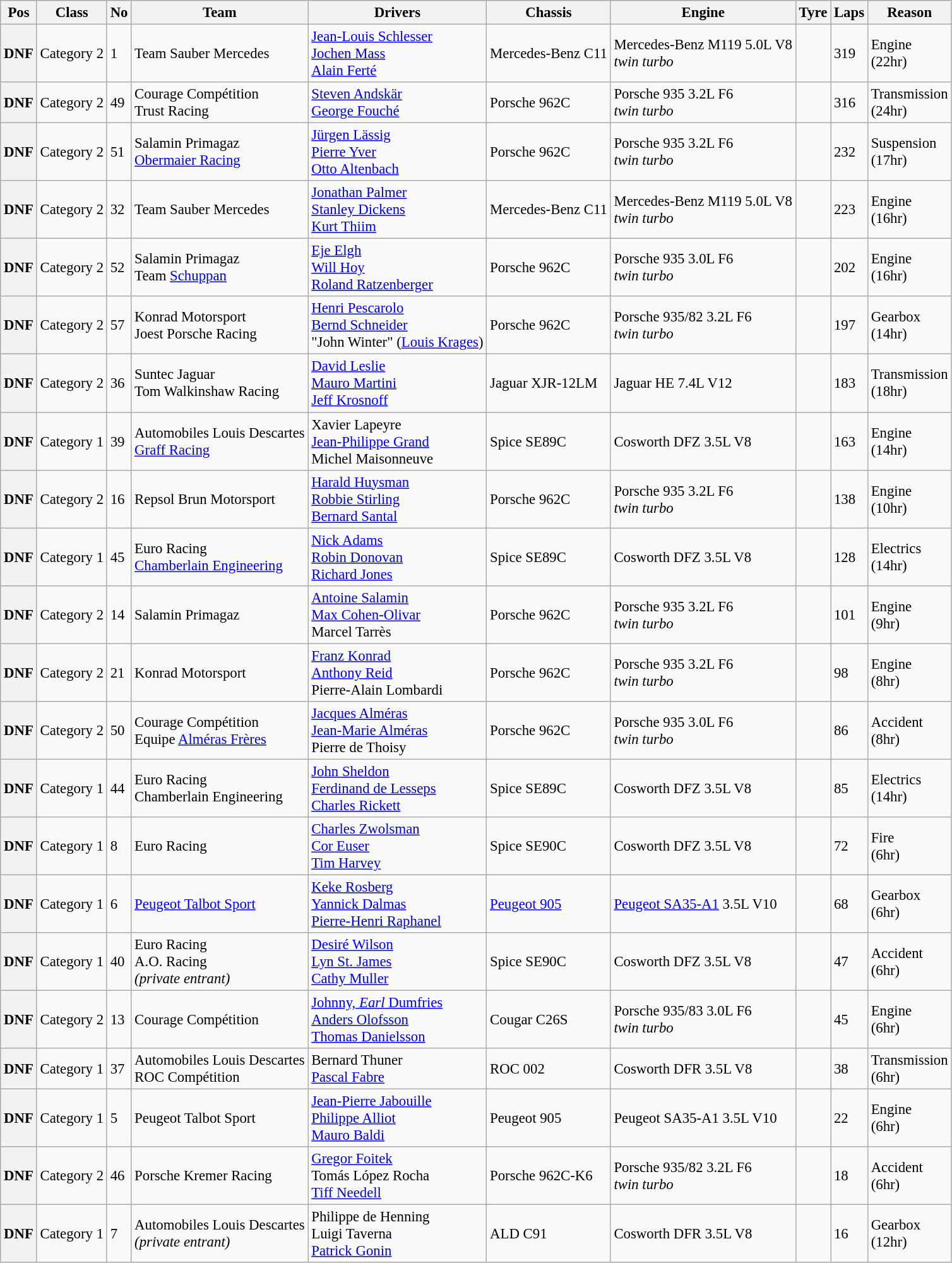<table class="wikitable" style="font-size: 95%;">
<tr>
<th>Pos</th>
<th>Class</th>
<th>No</th>
<th>Team</th>
<th>Drivers</th>
<th>Chassis</th>
<th>Engine</th>
<th>Tyre</th>
<th>Laps</th>
<th>Reason</th>
</tr>
<tr>
<th>DNF</th>
<td>Category 2</td>
<td>1</td>
<td> Team Sauber Mercedes</td>
<td> <a href='#'>Jean-Louis Schlesser</a><br> <a href='#'>Jochen Mass</a><br> <a href='#'>Alain Ferté</a></td>
<td>Mercedes-Benz C11</td>
<td>Mercedes-Benz M119 5.0L V8<br><em>twin turbo</em></td>
<td></td>
<td>319</td>
<td>Engine<br>(22hr)</td>
</tr>
<tr>
<th>DNF</th>
<td>Category 2</td>
<td>49</td>
<td> Courage Compétition<br> Trust Racing</td>
<td> <a href='#'>Steven Andskär</a><br> <a href='#'>George Fouché</a></td>
<td>Porsche 962C</td>
<td>Porsche 935 3.2L F6<br><em>twin turbo</em></td>
<td></td>
<td>316</td>
<td>Transmission<br>(24hr)</td>
</tr>
<tr>
<th>DNF</th>
<td>Category 2</td>
<td>51</td>
<td> Salamin Primagaz<br> <a href='#'>Obermaier Racing</a></td>
<td> <a href='#'>Jürgen Lässig</a><br> <a href='#'>Pierre Yver</a><br> <a href='#'>Otto Altenbach</a></td>
<td>Porsche 962C</td>
<td>Porsche 935 3.2L F6<br><em>twin turbo</em></td>
<td></td>
<td>232</td>
<td>Suspension<br>(17hr)</td>
</tr>
<tr>
<th>DNF</th>
<td>Category 2</td>
<td>32</td>
<td> Team Sauber Mercedes</td>
<td> <a href='#'>Jonathan Palmer</a><br> <a href='#'>Stanley Dickens</a><br> <a href='#'>Kurt Thiim</a></td>
<td>Mercedes-Benz C11</td>
<td>Mercedes-Benz M119 5.0L V8<br><em>twin turbo</em></td>
<td></td>
<td>223</td>
<td>Engine<br>(16hr)</td>
</tr>
<tr>
<th>DNF</th>
<td>Category 2</td>
<td>52</td>
<td> Salamin Primagaz<br> Team <a href='#'>Schuppan</a></td>
<td> <a href='#'>Eje Elgh</a> <br> <a href='#'>Will Hoy</a><br> <a href='#'>Roland Ratzenberger</a></td>
<td>Porsche 962C</td>
<td>Porsche 935 3.0L F6<br><em>twin turbo</em></td>
<td></td>
<td>202</td>
<td>Engine<br>(16hr)</td>
</tr>
<tr>
<th>DNF</th>
<td>Category 2</td>
<td>57</td>
<td> Konrad Motorsport<br> Joest Porsche Racing</td>
<td> <a href='#'>Henri Pescarolo</a> <br> <a href='#'>Bernd Schneider</a><br> "John Winter" (<a href='#'>Louis Krages</a>)</td>
<td>Porsche 962C</td>
<td>Porsche 935/82 3.2L F6<br><em>twin turbo</em></td>
<td></td>
<td>197</td>
<td>Gearbox<br>(14hr)</td>
</tr>
<tr>
<th>DNF</th>
<td>Category 2</td>
<td>36</td>
<td> Suntec Jaguar<br> Tom Walkinshaw Racing</td>
<td> <a href='#'>David Leslie</a><br> <a href='#'>Mauro Martini</a><br> <a href='#'>Jeff Krosnoff</a></td>
<td>Jaguar XJR-12LM</td>
<td>Jaguar HE 7.4L V12</td>
<td></td>
<td>183</td>
<td>Transmission<br>(18hr)</td>
</tr>
<tr>
<th>DNF</th>
<td>Category 1</td>
<td>39</td>
<td> Automobiles Louis Descartes <br> <a href='#'>Graff Racing</a></td>
<td> Xavier Lapeyre<br> <a href='#'>Jean-Philippe Grand</a><br> Michel Maisonneuve</td>
<td>Spice SE89C</td>
<td>Cosworth DFZ 3.5L V8</td>
<td></td>
<td>163</td>
<td>Engine<br>(14hr)</td>
</tr>
<tr>
<th>DNF</th>
<td>Category 2</td>
<td>16</td>
<td> Repsol Brun Motorsport</td>
<td> <a href='#'>Harald Huysman</a><br> <a href='#'>Robbie Stirling</a><br> <a href='#'>Bernard Santal</a></td>
<td>Porsche 962C</td>
<td>Porsche 935 3.2L F6<br><em>twin turbo</em></td>
<td></td>
<td>138</td>
<td>Engine<br>(10hr)</td>
</tr>
<tr>
<th>DNF</th>
<td>Category 1</td>
<td>45</td>
<td> Euro Racing<br> <a href='#'>Chamberlain Engineering</a></td>
<td> <a href='#'>Nick Adams</a><br> <a href='#'>Robin Donovan</a><br> <a href='#'>Richard Jones</a></td>
<td>Spice SE89C</td>
<td>Cosworth DFZ 3.5L V8</td>
<td></td>
<td>128</td>
<td>Electrics<br>(14hr)</td>
</tr>
<tr>
<th>DNF</th>
<td>Category 2</td>
<td>14</td>
<td> Salamin Primagaz</td>
<td> <a href='#'>Antoine Salamin</a><br> <a href='#'>Max Cohen-Olivar</a><br> Marcel Tarrès</td>
<td>Porsche 962C</td>
<td>Porsche 935 3.2L F6<br><em>twin turbo</em></td>
<td></td>
<td>101</td>
<td>Engine<br>(9hr)</td>
</tr>
<tr>
<th>DNF</th>
<td>Category 2</td>
<td>21</td>
<td> Konrad Motorsport</td>
<td> <a href='#'>Franz Konrad</a><br> <a href='#'>Anthony Reid</a><br>  Pierre-Alain Lombardi</td>
<td>Porsche 962C</td>
<td>Porsche 935 3.2L F6<br><em>twin turbo</em></td>
<td></td>
<td>98</td>
<td>Engine<br>(8hr)</td>
</tr>
<tr>
<th>DNF</th>
<td>Category 2</td>
<td>50</td>
<td> Courage Compétition<br> Equipe <a href='#'>Alméras Frères</a></td>
<td> <a href='#'>Jacques Alméras</a><br> <a href='#'>Jean-Marie Alméras</a><br> Pierre de Thoisy</td>
<td>Porsche 962C</td>
<td>Porsche 935 3.0L F6<br><em>twin turbo</em></td>
<td></td>
<td>86</td>
<td>Accident<br>(8hr)</td>
</tr>
<tr>
<th>DNF</th>
<td>Category 1</td>
<td>44</td>
<td> Euro Racing<br> Chamberlain Engineering</td>
<td> <a href='#'>John Sheldon</a><br> <a href='#'>Ferdinand de Lesseps</a><br> <a href='#'>Charles Rickett</a></td>
<td>Spice SE89C</td>
<td>Cosworth DFZ 3.5L V8</td>
<td></td>
<td>85</td>
<td>Electrics<br>(14hr)</td>
</tr>
<tr>
<th>DNF</th>
<td>Category 1</td>
<td>8</td>
<td> Euro Racing</td>
<td> <a href='#'>Charles Zwolsman</a><br> <a href='#'>Cor Euser</a><br> <a href='#'>Tim Harvey</a></td>
<td>Spice SE90C</td>
<td>Cosworth DFZ 3.5L V8</td>
<td></td>
<td>72</td>
<td>Fire<br>(6hr)</td>
</tr>
<tr>
<th>DNF</th>
<td>Category 1</td>
<td>6</td>
<td> <a href='#'>Peugeot Talbot Sport</a></td>
<td> <a href='#'>Keke Rosberg</a><br> <a href='#'>Yannick Dalmas</a><br> <a href='#'>Pierre-Henri Raphanel</a></td>
<td><a href='#'>Peugeot 905</a></td>
<td><a href='#'>Peugeot SA35-A1</a> 3.5L V10</td>
<td></td>
<td>68</td>
<td>Gearbox<br>(6hr)</td>
</tr>
<tr>
<th>DNF</th>
<td>Category 1</td>
<td>40</td>
<td> Euro Racing<br> A.O. Racing<br><em>(private entrant)</em></td>
<td> <a href='#'>Desiré Wilson</a><br> <a href='#'>Lyn St. James</a><br> <a href='#'>Cathy Muller</a></td>
<td>Spice SE90C</td>
<td>Cosworth DFZ 3.5L V8</td>
<td></td>
<td>47</td>
<td>Accident<br>(6hr)</td>
</tr>
<tr>
<th>DNF</th>
<td>Category 2</td>
<td>13</td>
<td> Courage Compétition</td>
<td> <a href='#'>Johnny, <em>Earl</em> Dumfries</a><br> <a href='#'>Anders Olofsson</a><br> <a href='#'>Thomas Danielsson</a></td>
<td>Cougar C26S</td>
<td>Porsche 935/83 3.0L F6<br><em>twin turbo</em></td>
<td></td>
<td>45</td>
<td>Engine<br>(6hr)</td>
</tr>
<tr>
<th>DNF</th>
<td>Category 1</td>
<td>37</td>
<td> Automobiles Louis Descartes<br> ROC Compétition</td>
<td> Bernard Thuner<br> <a href='#'>Pascal Fabre</a></td>
<td>ROC 002</td>
<td>Cosworth DFR 3.5L V8</td>
<td></td>
<td>38</td>
<td>Transmission<br>(6hr)</td>
</tr>
<tr>
<th>DNF</th>
<td>Category 1</td>
<td>5</td>
<td> Peugeot Talbot Sport</td>
<td> <a href='#'>Jean-Pierre Jabouille</a><br> <a href='#'>Philippe Alliot</a><br> <a href='#'>Mauro Baldi</a></td>
<td>Peugeot 905</td>
<td>Peugeot SA35-A1 3.5L V10</td>
<td></td>
<td>22</td>
<td>Engine<br>(6hr)</td>
</tr>
<tr>
<th>DNF</th>
<td>Category 2</td>
<td>46</td>
<td> Porsche Kremer Racing</td>
<td> <a href='#'>Gregor Foitek</a><br> Tomás López Rocha<br> <a href='#'>Tiff Needell</a></td>
<td>Porsche 962C-K6</td>
<td>Porsche 935/82 3.2L F6<br><em>twin turbo</em></td>
<td></td>
<td>18</td>
<td>Accident<br>(6hr)</td>
</tr>
<tr>
<th>DNF</th>
<td>Category 1</td>
<td>7</td>
<td> Automobiles Louis Descartes<br><em>(private entrant)</em></td>
<td> Philippe de Henning<br> Luigi Taverna<br> <a href='#'>Patrick Gonin</a></td>
<td>ALD C91</td>
<td>Cosworth DFR 3.5L V8</td>
<td></td>
<td>16</td>
<td>Gearbox<br>(12hr)</td>
</tr>
</table>
